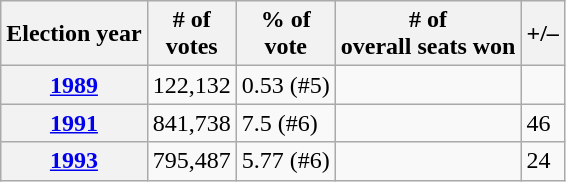<table class="wikitable">
<tr>
<th>Election year</th>
<th># of<br>votes</th>
<th>% of<br>vote</th>
<th># of<br>overall seats won</th>
<th>+/–</th>
</tr>
<tr>
<th><a href='#'>1989</a></th>
<td>122,132</td>
<td align=center>0.53 (#5)</td>
<td></td>
<td></td>
</tr>
<tr>
<th><a href='#'>1991</a></th>
<td>841,738</td>
<td>7.5 (#6)</td>
<td></td>
<td> 46</td>
</tr>
<tr>
<th><a href='#'>1993</a></th>
<td>795,487</td>
<td>5.77 (#6)</td>
<td></td>
<td> 24</td>
</tr>
</table>
